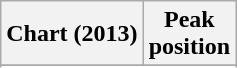<table class="wikitable sortable plainrowheaders" style="text-align:center">
<tr>
<th scope="col">Chart (2013)</th>
<th scope="col">Peak<br>position</th>
</tr>
<tr>
</tr>
<tr>
</tr>
</table>
